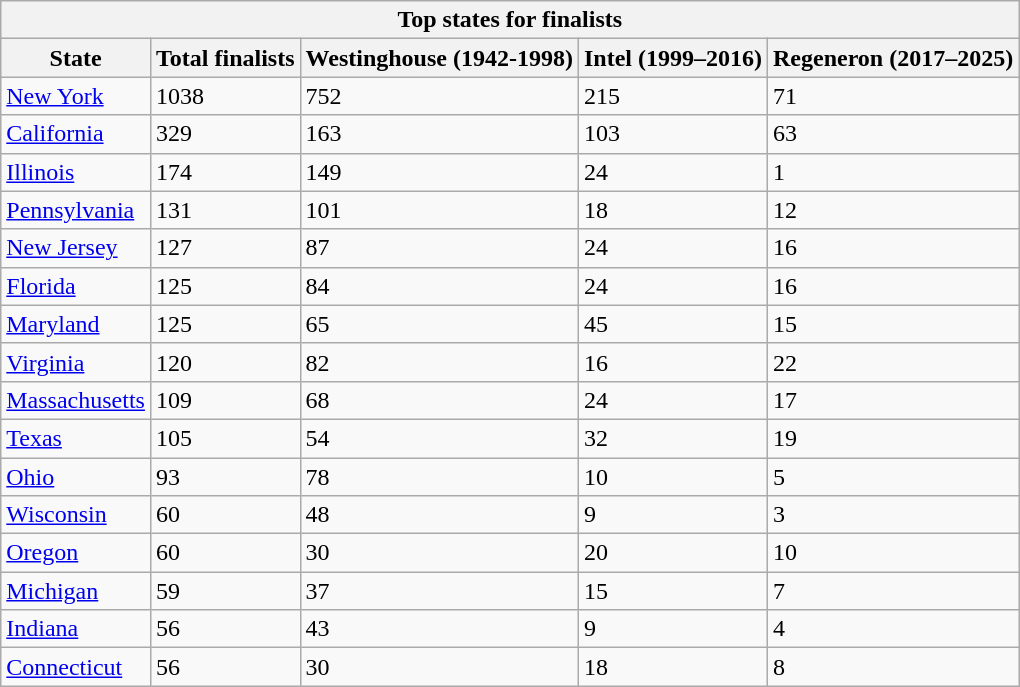<table class="wikitable sortable">
<tr>
<th colspan="5" style="text-align: center;">Top states for finalists</th>
</tr>
<tr>
<th>State</th>
<th>Total finalists</th>
<th>Westinghouse (1942-1998)</th>
<th>Intel (1999–2016)</th>
<th>Regeneron (2017–2025)</th>
</tr>
<tr>
<td><a href='#'>New York</a></td>
<td>1038</td>
<td>752</td>
<td>215</td>
<td>71</td>
</tr>
<tr>
<td><a href='#'>California</a></td>
<td>329</td>
<td>163</td>
<td>103</td>
<td>63</td>
</tr>
<tr>
<td><a href='#'>Illinois</a></td>
<td>174</td>
<td>149</td>
<td>24</td>
<td>1</td>
</tr>
<tr>
<td><a href='#'>Pennsylvania</a></td>
<td>131</td>
<td>101</td>
<td>18</td>
<td>12</td>
</tr>
<tr>
<td><a href='#'>New Jersey</a></td>
<td>127</td>
<td>87</td>
<td>24</td>
<td>16</td>
</tr>
<tr>
<td><a href='#'>Florida</a></td>
<td>125</td>
<td>84</td>
<td>24</td>
<td>16</td>
</tr>
<tr>
<td><a href='#'>Maryland</a></td>
<td>125</td>
<td>65</td>
<td>45</td>
<td>15</td>
</tr>
<tr>
<td><a href='#'>Virginia</a></td>
<td>120</td>
<td>82</td>
<td>16</td>
<td>22</td>
</tr>
<tr>
<td><a href='#'>Massachusetts</a></td>
<td>109</td>
<td>68</td>
<td>24</td>
<td>17</td>
</tr>
<tr>
<td><a href='#'>Texas</a></td>
<td>105</td>
<td>54</td>
<td>32</td>
<td>19</td>
</tr>
<tr>
<td><a href='#'>Ohio</a></td>
<td>93</td>
<td>78</td>
<td>10</td>
<td>5</td>
</tr>
<tr>
<td><a href='#'>Wisconsin</a></td>
<td>60</td>
<td>48</td>
<td>9</td>
<td>3</td>
</tr>
<tr>
<td><a href='#'>Oregon</a></td>
<td>60</td>
<td>30</td>
<td>20</td>
<td>10</td>
</tr>
<tr>
<td><a href='#'>Michigan</a></td>
<td>59</td>
<td>37</td>
<td>15</td>
<td>7</td>
</tr>
<tr>
<td><a href='#'>Indiana</a></td>
<td>56</td>
<td>43</td>
<td>9</td>
<td>4</td>
</tr>
<tr>
<td><a href='#'>Connecticut</a></td>
<td>56</td>
<td>30</td>
<td>18</td>
<td>8</td>
</tr>
</table>
